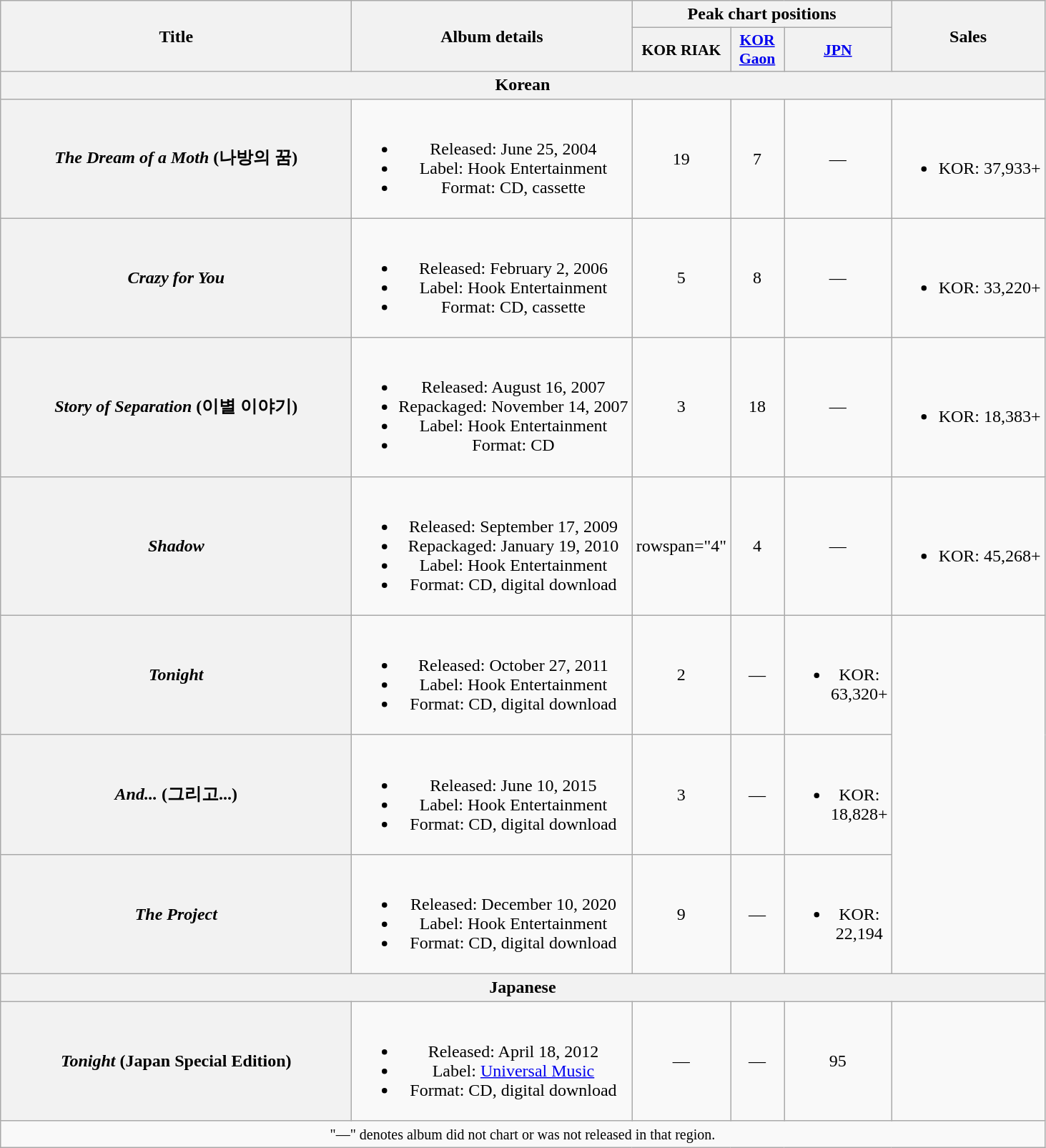<table class="wikitable plainrowheaders" style="text-align:center;">
<tr>
<th rowspan="2" scope="col" style="width:20em;">Title</th>
<th rowspan="2" scope="col">Album details</th>
<th colspan="3" scope="col">Peak chart positions</th>
<th rowspan="2" scope="col">Sales</th>
</tr>
<tr>
<th scope="col" style="width:3em;font-size:90%;">KOR RIAK<br></th>
<th scope="col" style="width:3em;font-size:90%;"><a href='#'>KOR Gaon</a><br></th>
<th scope="col" style="width:3em;font-size:90%;"><a href='#'>JPN</a><br></th>
</tr>
<tr>
<th colspan="6">Korean</th>
</tr>
<tr>
<th scope="row"><em>The Dream of a Moth</em> (나방의 꿈)</th>
<td><br><ul><li>Released: June 25, 2004</li><li>Label: Hook Entertainment</li><li>Format: CD, cassette</li></ul></td>
<td>19</td>
<td>7</td>
<td>—</td>
<td><br><ul><li>KOR: 37,933+</li></ul></td>
</tr>
<tr>
<th scope="row"><em>Crazy for You</em></th>
<td><br><ul><li>Released: February 2, 2006</li><li>Label: Hook Entertainment</li><li>Format: CD, cassette</li></ul></td>
<td>5</td>
<td>8</td>
<td>—</td>
<td><br><ul><li>KOR: 33,220+</li></ul></td>
</tr>
<tr>
<th scope="row"><em>Story of Separation</em> (이별 이야기)</th>
<td><br><ul><li>Released: August 16, 2007</li><li>Repackaged: November 14, 2007</li><li>Label: Hook Entertainment</li><li>Format: CD</li></ul></td>
<td>3</td>
<td>18</td>
<td>—</td>
<td><br><ul><li>KOR: 18,383+</li></ul></td>
</tr>
<tr>
<th scope="row"><em>Shadow</em></th>
<td><br><ul><li>Released: September 17, 2009</li><li>Repackaged: January 19, 2010</li><li>Label: Hook Entertainment</li><li>Format: CD, digital download</li></ul></td>
<td>rowspan="4" </td>
<td>4</td>
<td>—</td>
<td><br><ul><li>KOR: 45,268+</li></ul></td>
</tr>
<tr>
<th scope="row"><em>Tonight</em></th>
<td><br><ul><li>Released: October 27, 2011</li><li>Label: Hook Entertainment</li><li>Format: CD, digital download</li></ul></td>
<td>2</td>
<td>—</td>
<td><br><ul><li>KOR: 63,320+</li></ul></td>
</tr>
<tr>
<th scope="row"><em>And...</em> (그리고...)</th>
<td><br><ul><li>Released: June 10, 2015</li><li>Label: Hook Entertainment</li><li>Format: CD, digital download</li></ul></td>
<td>3</td>
<td>—</td>
<td><br><ul><li>KOR: 18,828+</li></ul></td>
</tr>
<tr>
<th scope="row"><em>The Project</em></th>
<td><br><ul><li>Released: December 10, 2020</li><li>Label: Hook Entertainment</li><li>Format: CD, digital download</li></ul></td>
<td>9</td>
<td>—</td>
<td><br><ul><li>KOR: 22,194</li></ul></td>
</tr>
<tr>
<th colspan="6">Japanese</th>
</tr>
<tr>
<th scope="row"><em>Tonight</em> (Japan Special Edition)</th>
<td><br><ul><li>Released: April 18, 2012</li><li>Label: <a href='#'>Universal Music</a></li><li>Format: CD, digital download</li></ul></td>
<td>—</td>
<td>—</td>
<td>95</td>
<td></td>
</tr>
<tr>
<td colspan="6"><small>"—" denotes album did not chart or was not released in that region.</small></td>
</tr>
</table>
